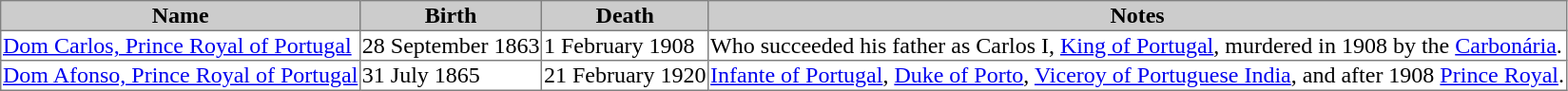<table border=1 style="border-collapse: collapse;">
<tr bgcolor=cccccc>
<th>Name</th>
<th>Birth</th>
<th>Death</th>
<th>Notes</th>
</tr>
<tr>
<td><a href='#'>Dom Carlos, Prince Royal of Portugal</a></td>
<td>28 September 1863</td>
<td>1 February 1908</td>
<td>Who succeeded his father as Carlos I, <a href='#'>King of Portugal</a>, murdered in 1908 by the <a href='#'>Carbonária</a>.</td>
</tr>
<tr>
<td><a href='#'>Dom Afonso, Prince Royal of Portugal</a></td>
<td>31 July 1865</td>
<td>21 February 1920</td>
<td><a href='#'>Infante of Portugal</a>, <a href='#'>Duke of Porto</a>, <a href='#'>Viceroy of Portuguese India</a>, and after 1908 <a href='#'>Prince Royal</a>.</td>
</tr>
</table>
